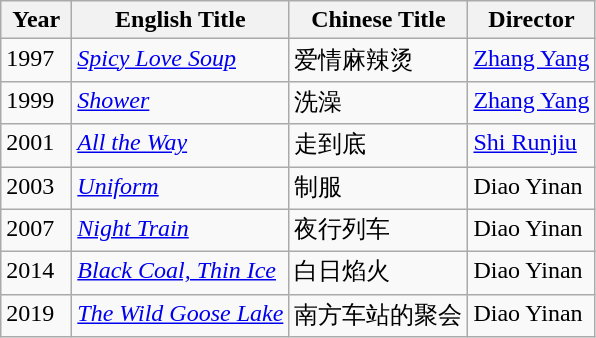<table class="wikitable">
<tr>
<th align="left" valign="top" width="40">Year</th>
<th align="left" valign="top">English Title</th>
<th align="left" valign="top">Chinese Title</th>
<th align="left" valign="top">Director</th>
</tr>
<tr>
<td align="left" valign="top">1997</td>
<td align="left" valign="top"><em><a href='#'>Spicy Love Soup</a></em></td>
<td align="left" valign="top">爱情麻辣烫</td>
<td align="left" valign="top"><a href='#'>Zhang Yang</a></td>
</tr>
<tr>
<td align="left" valign="top">1999</td>
<td align="left" valign="top"><em><a href='#'>Shower</a></em></td>
<td align="left" valign="top">洗澡</td>
<td align="left" valign="top"><a href='#'>Zhang Yang</a></td>
</tr>
<tr>
<td align="left" valign="top">2001</td>
<td align="left" valign="top"><em><a href='#'>All the Way</a></em></td>
<td align="left" valign="top">走到底</td>
<td align="left" valign="top"><a href='#'>Shi Runjiu</a></td>
</tr>
<tr>
<td align="left" valign="top">2003</td>
<td align="left" valign="top"><em><a href='#'>Uniform</a></em></td>
<td align="left" valign="top">制服</td>
<td align="left" valign="top">Diao Yinan</td>
</tr>
<tr>
<td align="left" valign="top">2007</td>
<td align="left" valign="top"><em><a href='#'>Night Train</a></em></td>
<td align="left" valign="top">夜行列车</td>
<td align="left" valign="top">Diao Yinan</td>
</tr>
<tr>
<td align="left" valign="top">2014</td>
<td align="left" valign="top"><em><a href='#'>Black Coal, Thin Ice</a></em></td>
<td align="left" valign="top">白日焰火</td>
<td align="left" valign="top">Diao Yinan</td>
</tr>
<tr>
<td align="left" valign="top">2019</td>
<td align="left" valign="top"><em><a href='#'>The Wild Goose Lake</a></em></td>
<td align="left" valign="top">南方车站的聚会</td>
<td align="left" valign="top">Diao Yinan</td>
</tr>
</table>
